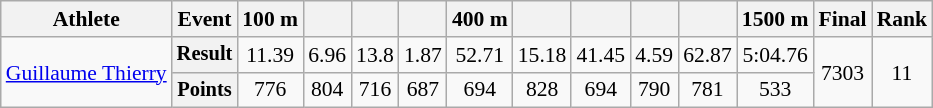<table class="wikitable" style="font-size:90%">
<tr>
<th>Athlete</th>
<th>Event</th>
<th>100 m</th>
<th></th>
<th></th>
<th></th>
<th>400 m</th>
<th></th>
<th></th>
<th></th>
<th></th>
<th>1500 m</th>
<th>Final</th>
<th>Rank</th>
</tr>
<tr align=center>
<td rowspan=2 align=left><a href='#'>Guillaume Thierry</a></td>
<th style="font-size:95%">Result</th>
<td>11.39</td>
<td>6.96</td>
<td>13.8</td>
<td>1.87</td>
<td>52.71</td>
<td>15.18</td>
<td>41.45</td>
<td>4.59</td>
<td>62.87</td>
<td>5:04.76</td>
<td rowspan=2>7303</td>
<td rowspan=2>11</td>
</tr>
<tr align=center>
<th style="font-size:95%">Points</th>
<td>776</td>
<td>804</td>
<td>716</td>
<td>687</td>
<td>694</td>
<td>828</td>
<td>694</td>
<td>790</td>
<td>781</td>
<td>533</td>
</tr>
</table>
